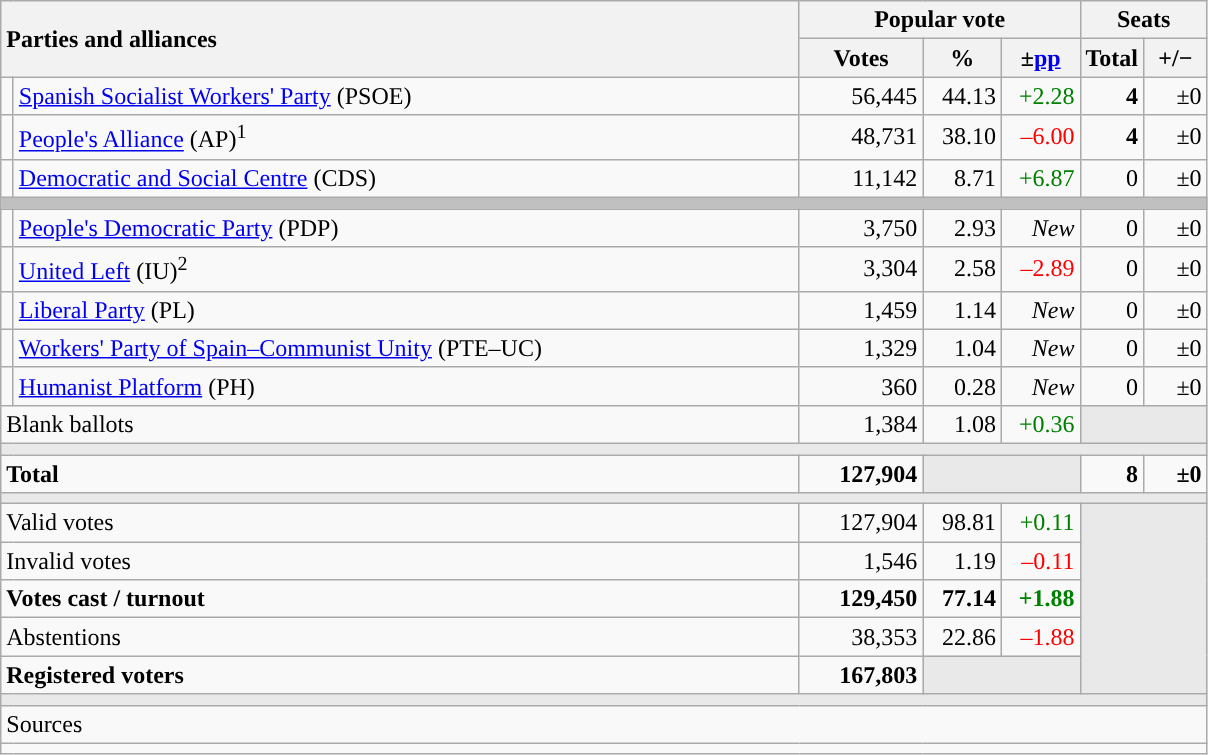<table class="wikitable" style="text-align:right;">
<tr>
<th style="text-align:left;" rowspan="2" colspan="2" width="525">Parties and alliances</th>
<th colspan="3">Popular vote</th>
<th colspan="2">Seats</th>
</tr>
<tr>
<th width="75">Votes</th>
<th width="45">%</th>
<th width="45">±<a href='#'>pp</a></th>
<th width="35">Total</th>
<th width="35">+/−</th>
</tr>
<tr>
<td width="1" style="color:inherit;background:"></td>
<td align="left"><a href='#'>Spanish Socialist Workers' Party</a> (PSOE)</td>
<td>56,445</td>
<td>44.13</td>
<td style="color:green;">+2.28</td>
<td><strong>4</strong></td>
<td>±0</td>
</tr>
<tr>
<td style="color:inherit;background:"></td>
<td align="left"><a href='#'>People's Alliance</a> (AP)<sup>1</sup></td>
<td>48,731</td>
<td>38.10</td>
<td style="color:red;">–6.00</td>
<td><strong>4</strong></td>
<td>±0</td>
</tr>
<tr>
<td style="color:inherit;background:"></td>
<td align="left"><a href='#'>Democratic and Social Centre</a> (CDS)</td>
<td>11,142</td>
<td>8.71</td>
<td style="color:green;">+6.87</td>
<td>0</td>
<td>±0</td>
</tr>
<tr>
<td colspan="7" bgcolor="#C0C0C0"></td>
</tr>
<tr>
<td style="color:inherit;background:"></td>
<td align="left"><a href='#'>People's Democratic Party</a> (PDP)</td>
<td>3,750</td>
<td>2.93</td>
<td><em>New</em></td>
<td>0</td>
<td>±0</td>
</tr>
<tr>
<td style="color:inherit;background:"></td>
<td align="left"><a href='#'>United Left</a> (IU)<sup>2</sup></td>
<td>3,304</td>
<td>2.58</td>
<td style="color:red;">–2.89</td>
<td>0</td>
<td>±0</td>
</tr>
<tr>
<td style="color:inherit;background:"></td>
<td align="left"><a href='#'>Liberal Party</a> (PL)</td>
<td>1,459</td>
<td>1.14</td>
<td><em>New</em></td>
<td>0</td>
<td>±0</td>
</tr>
<tr>
<td style="color:inherit;background:"></td>
<td align="left"><a href='#'>Workers' Party of Spain–Communist Unity</a> (PTE–UC)</td>
<td>1,329</td>
<td>1.04</td>
<td><em>New</em></td>
<td>0</td>
<td>±0</td>
</tr>
<tr>
<td style="color:inherit;background:"></td>
<td align="left"><a href='#'>Humanist Platform</a> (PH)</td>
<td>360</td>
<td>0.28</td>
<td><em>New</em></td>
<td>0</td>
<td>±0</td>
</tr>
<tr>
<td align="left" colspan="2">Blank ballots</td>
<td>1,384</td>
<td>1.08</td>
<td style="color:green;">+0.36</td>
<td bgcolor="#E9E9E9" colspan="2"></td>
</tr>
<tr>
<td colspan="7" bgcolor="#E9E9E9"></td>
</tr>
<tr style="font-weight:bold;">
<td align="left" colspan="2">Total</td>
<td>127,904</td>
<td bgcolor="#E9E9E9" colspan="2"></td>
<td>8</td>
<td>±0</td>
</tr>
<tr>
<td colspan="7" bgcolor="#E9E9E9"></td>
</tr>
<tr>
<td align="left" colspan="2">Valid votes</td>
<td>127,904</td>
<td>98.81</td>
<td style="color:green;">+0.11</td>
<td bgcolor="#E9E9E9" colspan="2" rowspan="5"></td>
</tr>
<tr>
<td align="left" colspan="2">Invalid votes</td>
<td>1,546</td>
<td>1.19</td>
<td style="color:red;">–0.11</td>
</tr>
<tr style="font-weight:bold;">
<td align="left" colspan="2">Votes cast / turnout</td>
<td>129,450</td>
<td>77.14</td>
<td style="color:green;">+1.88</td>
</tr>
<tr>
<td align="left" colspan="2">Abstentions</td>
<td>38,353</td>
<td>22.86</td>
<td style="color:red;">–1.88</td>
</tr>
<tr style="font-weight:bold;">
<td align="left" colspan="2">Registered voters</td>
<td>167,803</td>
<td bgcolor="#E9E9E9" colspan="2"></td>
</tr>
<tr>
<td colspan="7" bgcolor="#E9E9E9"></td>
</tr>
<tr>
<td align="left" colspan="7">Sources</td>
</tr>
<tr>
<td colspan="7" style="text-align:left; max-width:790px;"></td>
</tr>
</table>
